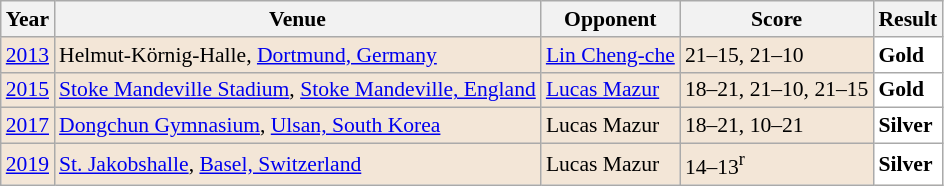<table class="sortable wikitable" style="font-size: 90%;">
<tr>
<th>Year</th>
<th>Venue</th>
<th>Opponent</th>
<th>Score</th>
<th>Result</th>
</tr>
<tr style="background:#F3E6D7">
<td align="center"><a href='#'>2013</a></td>
<td align="left">Helmut-Körnig-Halle, <a href='#'>Dortmund, Germany</a></td>
<td align="left"> <a href='#'>Lin Cheng-che</a></td>
<td align="left">21–15, 21–10</td>
<td style="text-align:left; background:white"> <strong>Gold</strong></td>
</tr>
<tr style="background:#F3E6D7">
<td align="center"><a href='#'>2015</a></td>
<td align="left"><a href='#'>Stoke Mandeville Stadium</a>, <a href='#'>Stoke Mandeville, England</a></td>
<td align="left"> <a href='#'>Lucas Mazur</a></td>
<td align="left">18–21, 21–10, 21–15</td>
<td style="text-align:left; background:white"> <strong>Gold</strong></td>
</tr>
<tr style="background:#F3E6D7">
<td align="center"><a href='#'>2017</a></td>
<td align="left"><a href='#'>Dongchun Gymnasium</a>, <a href='#'>Ulsan, South Korea</a></td>
<td align="left"> Lucas Mazur</td>
<td align="left">18–21, 10–21</td>
<td style="text-align:left; background:white"> <strong>Silver</strong></td>
</tr>
<tr style="background:#F3E6D7">
<td align="center"><a href='#'>2019</a></td>
<td align="left"><a href='#'>St. Jakobshalle</a>, <a href='#'>Basel, Switzerland</a></td>
<td align="left"> Lucas Mazur</td>
<td align="left">14–13<sup>r</sup></td>
<td style="text-align:left; background:white"> <strong>Silver</strong></td>
</tr>
</table>
